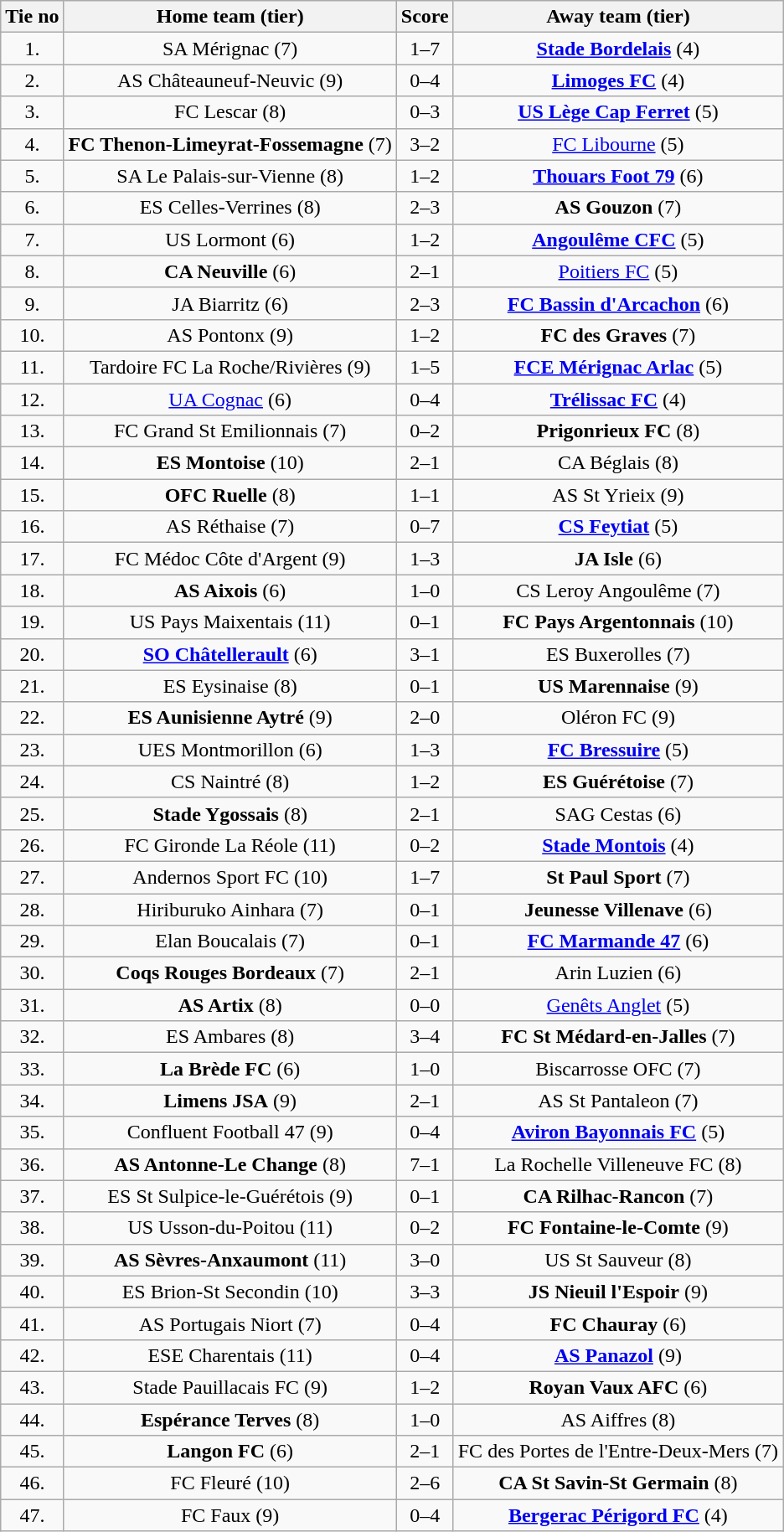<table class="wikitable" style="text-align: center">
<tr>
<th>Tie no</th>
<th>Home team (tier)</th>
<th>Score</th>
<th>Away team (tier)</th>
</tr>
<tr>
<td>1.</td>
<td>SA Mérignac (7)</td>
<td>1–7</td>
<td><strong><a href='#'>Stade Bordelais</a></strong> (4)</td>
</tr>
<tr>
<td>2.</td>
<td>AS Châteauneuf-Neuvic (9)</td>
<td>0–4</td>
<td><strong><a href='#'>Limoges FC</a></strong> (4)</td>
</tr>
<tr>
<td>3.</td>
<td>FC Lescar (8)</td>
<td>0–3</td>
<td><strong><a href='#'>US Lège Cap Ferret</a></strong> (5)</td>
</tr>
<tr>
<td>4.</td>
<td><strong>FC Thenon-Limeyrat-Fossemagne</strong> (7)</td>
<td>3–2</td>
<td><a href='#'>FC Libourne</a> (5)</td>
</tr>
<tr>
<td>5.</td>
<td>SA Le Palais-sur-Vienne (8)</td>
<td>1–2 </td>
<td><strong><a href='#'>Thouars Foot 79</a></strong> (6)</td>
</tr>
<tr>
<td>6.</td>
<td>ES Celles-Verrines (8)</td>
<td>2–3</td>
<td><strong>AS Gouzon</strong> (7)</td>
</tr>
<tr>
<td>7.</td>
<td>US Lormont (6)</td>
<td>1–2</td>
<td><strong><a href='#'>Angoulême CFC</a></strong> (5)</td>
</tr>
<tr>
<td>8.</td>
<td><strong>CA Neuville</strong> (6)</td>
<td>2–1</td>
<td><a href='#'>Poitiers FC</a> (5)</td>
</tr>
<tr>
<td>9.</td>
<td>JA Biarritz (6)</td>
<td>2–3</td>
<td><strong><a href='#'>FC Bassin d'Arcachon</a></strong> (6)</td>
</tr>
<tr>
<td>10.</td>
<td>AS Pontonx (9)</td>
<td>1–2 </td>
<td><strong>FC des Graves</strong> (7)</td>
</tr>
<tr>
<td>11.</td>
<td>Tardoire FC La Roche/Rivières (9)</td>
<td>1–5</td>
<td><strong><a href='#'>FCE Mérignac Arlac</a></strong> (5)</td>
</tr>
<tr>
<td>12.</td>
<td><a href='#'>UA Cognac</a> (6)</td>
<td>0–4</td>
<td><strong><a href='#'>Trélissac FC</a></strong> (4)</td>
</tr>
<tr>
<td>13.</td>
<td>FC Grand St Emilionnais (7)</td>
<td>0–2</td>
<td><strong>Prigonrieux FC</strong> (8)</td>
</tr>
<tr>
<td>14.</td>
<td><strong>ES Montoise</strong> (10)</td>
<td>2–1</td>
<td>CA Béglais (8)</td>
</tr>
<tr>
<td>15.</td>
<td><strong>OFC Ruelle</strong> (8)</td>
<td>1–1 </td>
<td>AS St Yrieix (9)</td>
</tr>
<tr>
<td>16.</td>
<td>AS Réthaise (7)</td>
<td>0–7</td>
<td><strong><a href='#'>CS Feytiat</a></strong> (5)</td>
</tr>
<tr>
<td>17.</td>
<td>FC Médoc Côte d'Argent (9)</td>
<td>1–3 </td>
<td><strong>JA Isle</strong> (6)</td>
</tr>
<tr>
<td>18.</td>
<td><strong>AS Aixois</strong> (6)</td>
<td>1–0</td>
<td>CS Leroy Angoulême (7)</td>
</tr>
<tr>
<td>19.</td>
<td>US Pays Maixentais (11)</td>
<td>0–1</td>
<td><strong>FC Pays Argentonnais</strong> (10)</td>
</tr>
<tr>
<td>20.</td>
<td><strong><a href='#'>SO Châtellerault</a></strong> (6)</td>
<td>3–1</td>
<td>ES Buxerolles (7)</td>
</tr>
<tr>
<td>21.</td>
<td>ES Eysinaise (8)</td>
<td>0–1 </td>
<td><strong>US Marennaise</strong> (9)</td>
</tr>
<tr>
<td>22.</td>
<td><strong>ES Aunisienne Aytré</strong> (9)</td>
<td>2–0</td>
<td>Oléron FC (9)</td>
</tr>
<tr>
<td>23.</td>
<td>UES Montmorillon (6)</td>
<td>1–3 </td>
<td><strong><a href='#'>FC Bressuire</a></strong> (5)</td>
</tr>
<tr>
<td>24.</td>
<td>CS Naintré (8)</td>
<td>1–2</td>
<td><strong>ES Guérétoise</strong> (7)</td>
</tr>
<tr>
<td>25.</td>
<td><strong>Stade Ygossais</strong> (8)</td>
<td>2–1</td>
<td>SAG Cestas (6)</td>
</tr>
<tr>
<td>26.</td>
<td>FC Gironde La Réole (11)</td>
<td>0–2</td>
<td><strong><a href='#'>Stade Montois</a></strong> (4)</td>
</tr>
<tr>
<td>27.</td>
<td>Andernos Sport FC (10)</td>
<td>1–7</td>
<td><strong>St Paul Sport</strong> (7)</td>
</tr>
<tr>
<td>28.</td>
<td>Hiriburuko Ainhara (7)</td>
<td>0–1 </td>
<td><strong>Jeunesse Villenave</strong> (6)</td>
</tr>
<tr>
<td>29.</td>
<td>Elan Boucalais (7)</td>
<td>0–1</td>
<td><strong><a href='#'>FC Marmande 47</a></strong> (6)</td>
</tr>
<tr>
<td>30.</td>
<td><strong>Coqs Rouges Bordeaux</strong> (7)</td>
<td>2–1</td>
<td>Arin Luzien (6)</td>
</tr>
<tr>
<td>31.</td>
<td><strong>AS Artix</strong> (8)</td>
<td>0–0 </td>
<td><a href='#'>Genêts Anglet</a> (5)</td>
</tr>
<tr>
<td>32.</td>
<td>ES Ambares (8)</td>
<td>3–4</td>
<td><strong>FC St Médard-en-Jalles</strong> (7)</td>
</tr>
<tr>
<td>33.</td>
<td><strong>La Brède FC</strong> (6)</td>
<td>1–0</td>
<td>Biscarrosse OFC (7)</td>
</tr>
<tr>
<td>34.</td>
<td><strong>Limens JSA</strong> (9)</td>
<td>2–1</td>
<td>AS St Pantaleon (7)</td>
</tr>
<tr>
<td>35.</td>
<td>Confluent Football 47 (9)</td>
<td>0–4</td>
<td><strong><a href='#'>Aviron Bayonnais FC</a></strong> (5)</td>
</tr>
<tr>
<td>36.</td>
<td><strong>AS Antonne-Le Change</strong> (8)</td>
<td>7–1</td>
<td>La Rochelle Villeneuve FC (8)</td>
</tr>
<tr>
<td>37.</td>
<td>ES St Sulpice-le-Guérétois (9)</td>
<td>0–1</td>
<td><strong>CA Rilhac-Rancon</strong> (7)</td>
</tr>
<tr>
<td>38.</td>
<td>US Usson-du-Poitou (11)</td>
<td>0–2</td>
<td><strong>FC Fontaine-le-Comte</strong> (9)</td>
</tr>
<tr>
<td>39.</td>
<td><strong>AS Sèvres-Anxaumont</strong> (11)</td>
<td>3–0</td>
<td>US St Sauveur (8)</td>
</tr>
<tr>
<td>40.</td>
<td>ES Brion-St Secondin (10)</td>
<td>3–3 </td>
<td><strong>JS Nieuil l'Espoir</strong> (9)</td>
</tr>
<tr>
<td>41.</td>
<td>AS Portugais Niort (7)</td>
<td>0–4</td>
<td><strong>FC Chauray</strong> (6)</td>
</tr>
<tr>
<td>42.</td>
<td>ESE Charentais (11)</td>
<td>0–4</td>
<td><strong><a href='#'>AS Panazol</a></strong> (9)</td>
</tr>
<tr>
<td>43.</td>
<td>Stade Pauillacais FC (9)</td>
<td>1–2 </td>
<td><strong>Royan Vaux AFC</strong> (6)</td>
</tr>
<tr>
<td>44.</td>
<td><strong>Espérance Terves</strong> (8)</td>
<td>1–0</td>
<td>AS Aiffres (8)</td>
</tr>
<tr>
<td>45.</td>
<td><strong>Langon FC</strong> (6)</td>
<td>2–1</td>
<td>FC des Portes de l'Entre-Deux-Mers (7)</td>
</tr>
<tr>
<td>46.</td>
<td>FC Fleuré (10)</td>
<td>2–6</td>
<td><strong>CA St Savin-St Germain</strong> (8)</td>
</tr>
<tr>
<td>47.</td>
<td>FC Faux (9)</td>
<td>0–4</td>
<td><strong><a href='#'>Bergerac Périgord FC</a></strong> (4)</td>
</tr>
</table>
